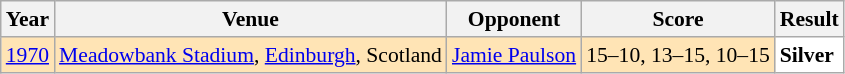<table class="sortable wikitable" style="font-size: 90%;">
<tr>
<th>Year</th>
<th>Venue</th>
<th>Opponent</th>
<th>Score</th>
<th>Result</th>
</tr>
<tr style="background:#FFE4B5">
<td align="center"><a href='#'>1970</a></td>
<td align="left"><a href='#'>Meadowbank Stadium</a>, <a href='#'>Edinburgh</a>, Scotland</td>
<td align="left"> <a href='#'>Jamie Paulson</a></td>
<td align="left">15–10, 13–15, 10–15</td>
<td style="text-align:left; background:white"> <strong>Silver</strong></td>
</tr>
</table>
